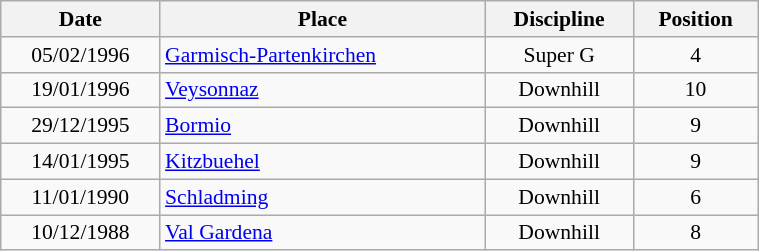<table class="wikitable" width=40% style="font-size:90%; text-align:center;">
<tr>
<th>Date</th>
<th>Place</th>
<th>Discipline</th>
<th>Position</th>
</tr>
<tr>
<td>05/02/1996</td>
<td align=left> <a href='#'>Garmisch-Partenkirchen</a></td>
<td>Super G</td>
<td>4</td>
</tr>
<tr>
<td>19/01/1996</td>
<td align=left> <a href='#'>Veysonnaz</a></td>
<td>Downhill</td>
<td>10</td>
</tr>
<tr>
<td>29/12/1995</td>
<td align=left> <a href='#'>Bormio</a></td>
<td>Downhill</td>
<td>9</td>
</tr>
<tr>
<td>14/01/1995</td>
<td align=left> <a href='#'>Kitzbuehel</a></td>
<td>Downhill</td>
<td>9</td>
</tr>
<tr>
<td>11/01/1990</td>
<td align=left> <a href='#'>Schladming</a></td>
<td>Downhill</td>
<td>6</td>
</tr>
<tr>
<td>10/12/1988</td>
<td align=left> <a href='#'>Val Gardena</a></td>
<td>Downhill</td>
<td>8</td>
</tr>
</table>
